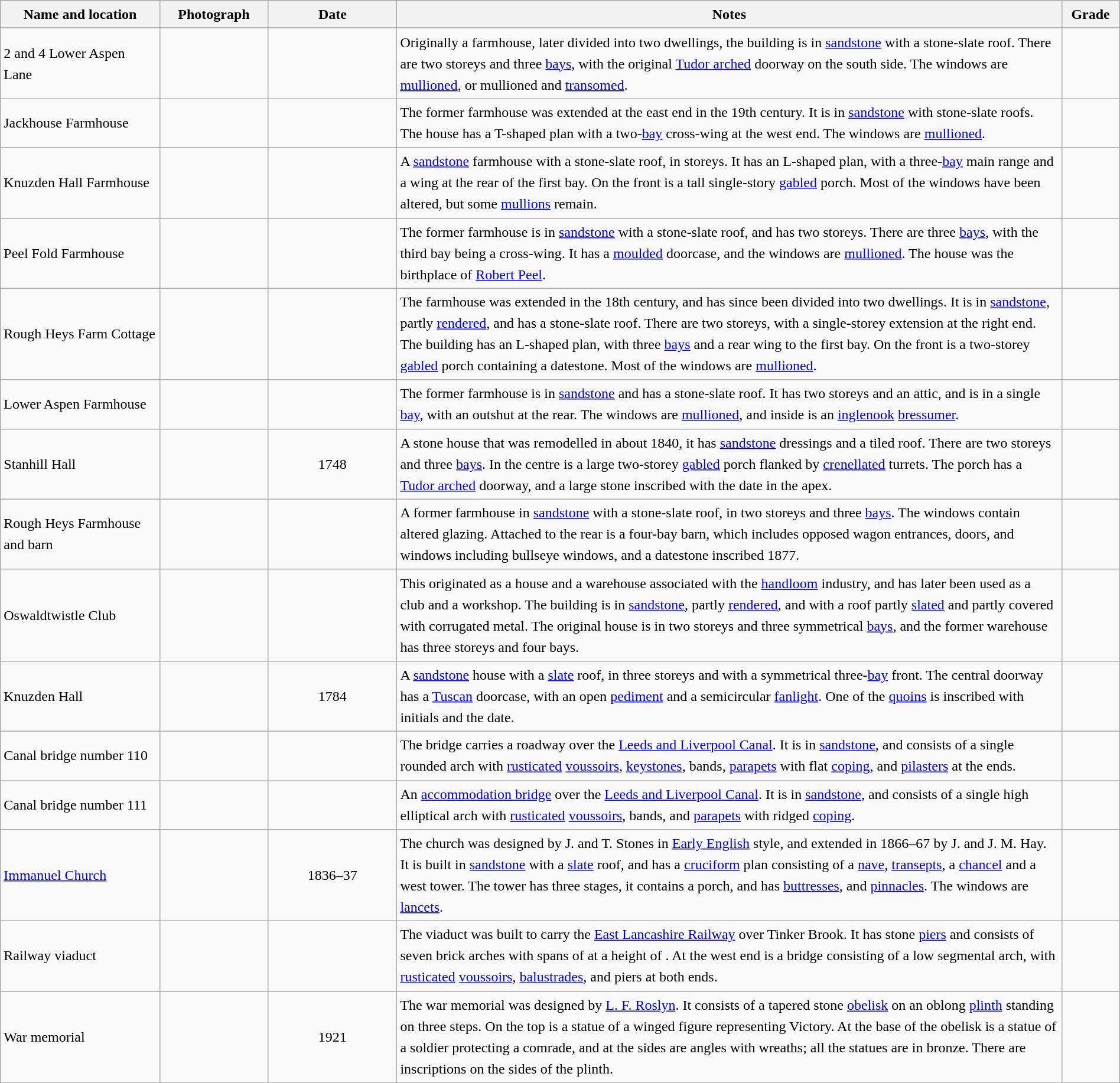<table class="wikitable sortable plainrowheaders" style="width:100%;border:0px;text-align:left;line-height:150%;">
<tr>
<th scope="col"  style="width:150px">Name and location</th>
<th scope="col"  style="width:100px" class="unsortable">Photograph</th>
<th scope="col"  style="width:120px">Date</th>
<th scope="col"  style="width:650px" class="unsortable">Notes</th>
<th scope="col"  style="width:50px">Grade</th>
</tr>
<tr cope="col"  style="width:650px" class="unsortable"|Notes>
</tr>
<tr>
<td>2 and 4 Lower Aspen Lane<br><small></small></td>
<td></td>
<td align="center"></td>
<td>Originally a farmhouse, later divided into two dwellings, the building is in <a href='#'>sandstone</a> with a stone-slate roof. There are two storeys and three <a href='#'>bays</a>, with the original <a href='#'>Tudor arched</a> doorway on the south side. The windows are <a href='#'>mullioned</a>, or mullioned and <a href='#'>transomed</a>.</td>
<td align="center" ></td>
</tr>
<tr>
<td>Jackhouse Farmhouse<br><small></small></td>
<td></td>
<td align="center"></td>
<td>The former farmhouse was extended at the east end in the 19th century. It is in <a href='#'>sandstone</a> with stone-slate roofs. The house has a T-shaped plan with a two-<a href='#'>bay</a> cross-wing at the west end. The windows are <a href='#'>mullioned</a>.</td>
<td align="center" ></td>
</tr>
<tr>
<td>Knuzden Hall Farmhouse<br><small></small></td>
<td></td>
<td align="center"></td>
<td>A <a href='#'>sandstone</a> farmhouse with a stone-slate roof, in storeys. It has an L-shaped plan, with a three-<a href='#'>bay</a> main range and a wing at the rear of the first bay. On the front is a tall single-story <a href='#'>gabled</a> porch. Most of the windows have been altered, but some <a href='#'>mullions</a> remain.</td>
<td align="center" ></td>
</tr>
<tr>
<td>Peel Fold Farmhouse<br><small></small></td>
<td></td>
<td align="center"></td>
<td>The former farmhouse is in <a href='#'>sandstone</a> with a stone-slate roof, and has two storeys. There are three <a href='#'>bays</a>, with the third bay being a cross-wing. It has a <a href='#'>moulded</a> doorcase, and the windows are <a href='#'>mullioned</a>. The house was the birthplace of <a href='#'>Robert Peel</a>.</td>
<td align="center" ></td>
</tr>
<tr>
<td>Rough Heys Farm Cottage<br><small></small></td>
<td></td>
<td align="center"></td>
<td>The farmhouse was extended in the 18th century, and has since been divided into two dwellings. It is in <a href='#'>sandstone</a>, partly <a href='#'>rendered</a>, and has a stone-slate roof. There are two storeys, with a single-storey extension at the right end. The building has an L-shaped plan, with three <a href='#'>bays</a> and a rear wing to the first bay. On the front is a two-storey <a href='#'>gabled</a> porch containing a datestone. Most of the windows are <a href='#'>mullioned</a>.</td>
<td align="center" ></td>
</tr>
<tr>
<td>Lower Aspen Farmhouse<br><small></small></td>
<td></td>
<td align="center"></td>
<td>The former farmhouse is in <a href='#'>sandstone</a> and has a stone-slate roof. It has two storeys and an attic, and is in a single <a href='#'>bay</a>, with an outshut at the rear. The windows are <a href='#'>mullioned</a>, and inside is an <a href='#'>inglenook</a> <a href='#'>bressumer</a>.</td>
<td align="center" ></td>
</tr>
<tr>
<td>Stanhill Hall<br><small></small></td>
<td></td>
<td align="center">1748</td>
<td>A stone house that was remodelled in about 1840, it has <a href='#'>sandstone</a> dressings and a tiled roof. There are two storeys and three <a href='#'>bays</a>. In the centre is a large two-storey <a href='#'>gabled</a> porch flanked by <a href='#'>crenellated</a> turrets. The porch has a <a href='#'>Tudor arched</a> doorway, and a large stone inscribed with the date in the apex.</td>
<td align="center" ></td>
</tr>
<tr>
<td>Rough Heys Farmhouse and barn<br><small></small></td>
<td></td>
<td align="center"></td>
<td>A former farmhouse in <a href='#'>sandstone</a> with a stone-slate roof, in two storeys and three <a href='#'>bays</a>. The windows contain altered glazing. Attached to the rear is a four-bay barn, which includes opposed wagon entrances, doors, and windows including bullseye windows, and a datestone inscribed 1877.</td>
<td align="center" ></td>
</tr>
<tr>
<td>Oswaldtwistle Club<br><small></small></td>
<td></td>
<td align="center"></td>
<td>This originated as a house and a warehouse associated with the <a href='#'>handloom</a> industry, and has later been used as a club and a workshop. The building is in <a href='#'>sandstone</a>, partly <a href='#'>rendered</a>, and with a roof partly <a href='#'>slated</a> and partly covered with corrugated metal. The original house is in two storeys and three symmetrical <a href='#'>bays</a>, and the former warehouse has three storeys and four bays.</td>
<td align="center" ></td>
</tr>
<tr>
<td>Knuzden Hall<br><small></small></td>
<td></td>
<td align="center">1784</td>
<td>A <a href='#'>sandstone</a> house with a <a href='#'>slate</a> roof, in three storeys and with a symmetrical three-<a href='#'>bay</a> front. The central doorway has a <a href='#'>Tuscan</a> doorcase, with an open <a href='#'>pediment</a> and a semicircular <a href='#'>fanlight</a>. One of the <a href='#'>quoins</a> is inscribed with initials and the date.</td>
<td align="center" ></td>
</tr>
<tr>
<td>Canal bridge number 110<br><small></small></td>
<td></td>
<td align="center"></td>
<td>The bridge carries a roadway over the <a href='#'>Leeds and Liverpool Canal</a>. It is in <a href='#'>sandstone</a>, and consists of a single rounded arch with <a href='#'>rusticated</a> <a href='#'>voussoirs</a>, <a href='#'>keystones</a>, bands, <a href='#'>parapets</a> with flat <a href='#'>coping</a>, and <a href='#'>pilasters</a> at the ends.</td>
<td align="center" ></td>
</tr>
<tr>
<td>Canal bridge number 111<br><small></small></td>
<td></td>
<td align="center"></td>
<td>An <a href='#'>accommodation bridge</a> over the <a href='#'>Leeds and Liverpool Canal</a>. It is in <a href='#'>sandstone</a>, and consists of a single high elliptical arch with <a href='#'>rusticated</a> <a href='#'>voussoirs</a>, bands, and <a href='#'>parapets</a> with ridged <a href='#'>coping</a>.</td>
<td align="center" ></td>
</tr>
<tr>
<td><a href='#'>Immanuel Church</a><br><small></small></td>
<td></td>
<td align="center">1836–37</td>
<td>The church was designed by J. and T. Stones in <a href='#'>Early English</a> style, and extended in 1866–67 by J. and J. M. Hay. It is built in <a href='#'>sandstone</a> with a <a href='#'>slate</a> roof, and has a <a href='#'>cruciform</a> plan consisting of a <a href='#'>nave</a>, <a href='#'>transepts</a>, a <a href='#'>chancel</a> and a west tower. The tower has three stages, it contains a porch, and has <a href='#'>buttresses</a>, and <a href='#'>pinnacles</a>. The windows are <a href='#'>lancets</a>.</td>
<td align="center" ></td>
</tr>
<tr>
<td>Railway viaduct<br><small></small></td>
<td></td>
<td align="center"></td>
<td>The viaduct was built to carry the <a href='#'>East Lancashire Railway</a> over Tinker Brook. It has stone <a href='#'>piers</a> and consists of seven brick arches with spans of  at a height of . At the west end is a bridge consisting of a low segmental arch, with <a href='#'>rusticated</a> <a href='#'>voussoirs</a>, <a href='#'>balustrades</a>, and piers at both ends.</td>
<td align="center" ></td>
</tr>
<tr>
<td>War memorial<br><small></small></td>
<td></td>
<td align="center">1921</td>
<td>The war memorial was designed by <a href='#'>L. F. Roslyn</a>. It consists of a tapered stone <a href='#'>obelisk</a> on an oblong <a href='#'>plinth</a> standing on three steps. On the top is a statue of a winged figure representing Victory. At the base of the obelisk is a statue of a soldier protecting a comrade, and at the sides are angles with wreaths; all the statues are in bronze. There are inscriptions on the sides of the plinth.</td>
<td align="center" ></td>
</tr>
<tr>
</tr>
</table>
